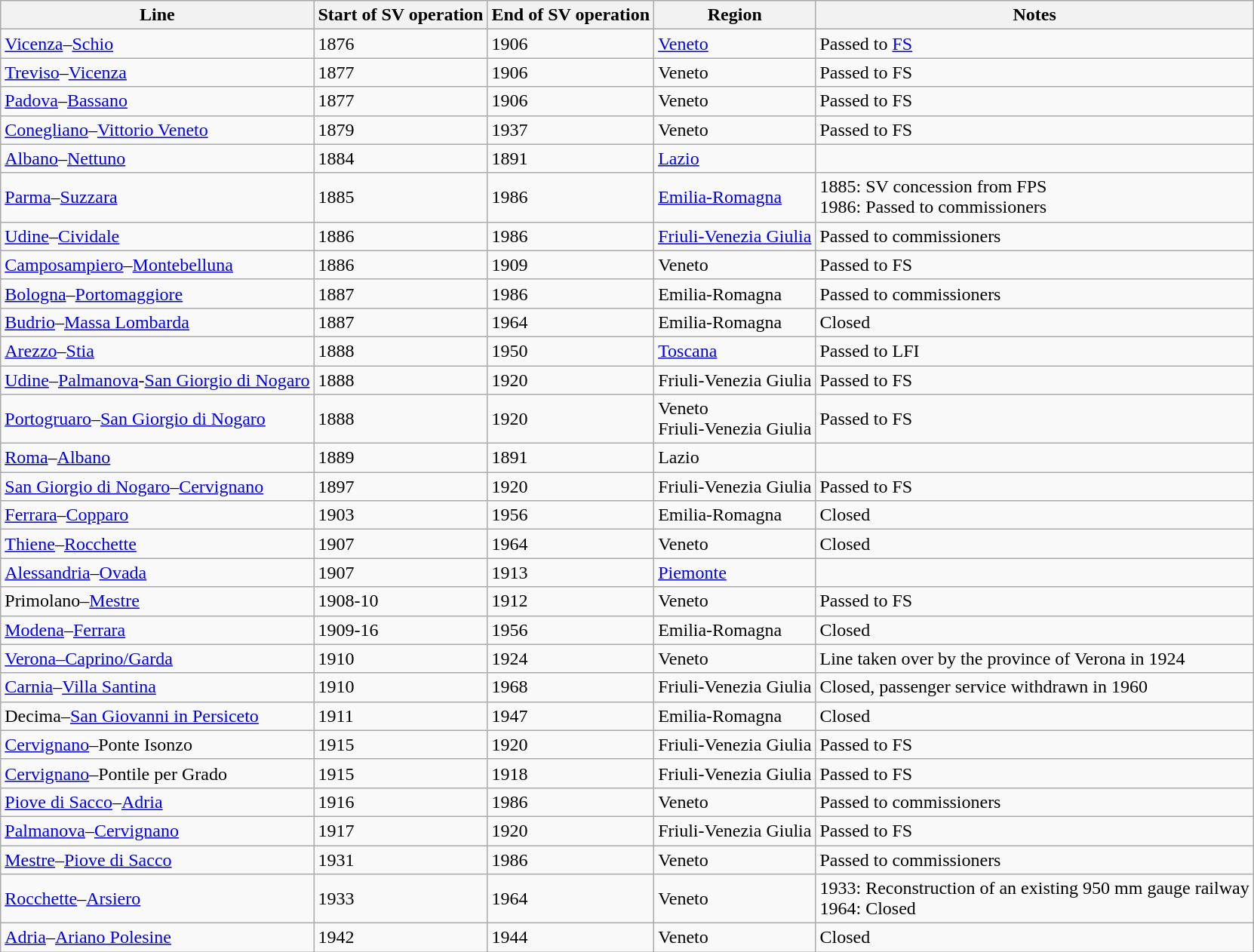<table class="sortable wikitable">
<tr>
<th>Line</th>
<th>Start of SV operation</th>
<th>End of SV operation</th>
<th>Region</th>
<th>Notes</th>
</tr>
<tr>
<td><a href='#'>Vicenza</a>–<a href='#'>Schio</a></td>
<td>1876</td>
<td>1906</td>
<td><a href='#'>Veneto</a></td>
<td>Passed to <a href='#'>FS</a></td>
</tr>
<tr>
<td><a href='#'>Treviso</a>–<a href='#'>Vicenza</a></td>
<td>1877</td>
<td>1906</td>
<td>Veneto</td>
<td>Passed to FS</td>
</tr>
<tr>
<td><a href='#'>Padova</a>–<a href='#'>Bassano</a></td>
<td>1877</td>
<td>1906</td>
<td>Veneto</td>
<td>Passed to FS</td>
</tr>
<tr>
<td><a href='#'>Conegliano</a>–<a href='#'>Vittorio Veneto</a></td>
<td>1879</td>
<td>1937</td>
<td>Veneto</td>
<td>Passed to FS</td>
</tr>
<tr>
<td><a href='#'>Albano</a>–<a href='#'>Nettuno</a></td>
<td>1884</td>
<td>1891</td>
<td><a href='#'>Lazio</a></td>
<td></td>
</tr>
<tr>
<td><a href='#'>Parma</a>–<a href='#'>Suzzara</a></td>
<td>1885</td>
<td>1986</td>
<td><a href='#'>Emilia-Romagna</a></td>
<td>1885: SV concession from FPS <br>1986: Passed to commissioners</td>
</tr>
<tr>
<td><a href='#'>Udine</a>–<a href='#'>Cividale</a></td>
<td>1886</td>
<td>1986</td>
<td><a href='#'>Friuli-Venezia Giulia</a></td>
<td>Passed to commissioners</td>
</tr>
<tr>
<td><a href='#'>Camposampiero</a>–<a href='#'>Montebelluna</a></td>
<td>1886</td>
<td>1909</td>
<td>Veneto</td>
<td>Passed to FS</td>
</tr>
<tr>
<td><a href='#'>Bologna</a>–<a href='#'>Portomaggiore</a></td>
<td>1887</td>
<td>1986</td>
<td>Emilia-Romagna</td>
<td>Passed to commissioners</td>
</tr>
<tr>
<td><a href='#'>Budrio</a>–<a href='#'>Massa Lombarda</a></td>
<td>1887</td>
<td>1964</td>
<td>Emilia-Romagna</td>
<td>Closed</td>
</tr>
<tr>
<td><a href='#'>Arezzo</a>–<a href='#'>Stia</a></td>
<td>1888</td>
<td>1950</td>
<td><a href='#'>Toscana</a></td>
<td>Passed to LFI </td>
</tr>
<tr>
<td><a href='#'>Udine</a>–<a href='#'>Palmanova</a>-<a href='#'>San Giorgio di Nogaro</a></td>
<td>1888</td>
<td>1920</td>
<td>Friuli-Venezia Giulia</td>
<td>Passed to FS</td>
</tr>
<tr>
<td><a href='#'>Portogruaro</a>–<a href='#'>San Giorgio di Nogaro</a></td>
<td>1888</td>
<td>1920</td>
<td>Veneto<br>Friuli-Venezia Giulia</td>
<td>Passed to FS</td>
</tr>
<tr>
<td><a href='#'>Roma</a>–<a href='#'>Albano</a></td>
<td>1889</td>
<td>1891</td>
<td>Lazio</td>
<td></td>
</tr>
<tr>
<td><a href='#'>San Giorgio di Nogaro</a>–<a href='#'>Cervignano</a></td>
<td>1897</td>
<td>1920</td>
<td>Friuli-Venezia Giulia</td>
<td>Passed to FS</td>
</tr>
<tr>
<td><a href='#'>Ferrara</a>–<a href='#'>Copparo</a></td>
<td>1903</td>
<td>1956</td>
<td>Emilia-Romagna</td>
<td>Closed</td>
</tr>
<tr>
<td><a href='#'>Thiene</a>–<a href='#'>Rocchette</a></td>
<td>1907</td>
<td>1964</td>
<td>Veneto</td>
<td>Closed</td>
</tr>
<tr>
<td><a href='#'>Alessandria</a>–<a href='#'>Ovada</a></td>
<td>1907</td>
<td>1913</td>
<td><a href='#'>Piemonte</a></td>
<td></td>
</tr>
<tr>
<td>Primolano–<a href='#'>Mestre</a></td>
<td>1908-10</td>
<td>1912</td>
<td>Veneto</td>
<td>Passed to FS</td>
</tr>
<tr>
<td><a href='#'>Modena</a>–<a href='#'>Ferrara</a></td>
<td>1909-16</td>
<td>1956</td>
<td>Emilia-Romagna</td>
<td>Closed</td>
</tr>
<tr>
<td><a href='#'>Verona–Caprino/Garda</a></td>
<td>1910</td>
<td>1924</td>
<td>Veneto</td>
<td>Line taken over by the province of Verona in 1924</td>
</tr>
<tr>
<td><a href='#'>Carnia</a>–<a href='#'>Villa Santina</a></td>
<td>1910</td>
<td>1968</td>
<td>Friuli-Venezia Giulia</td>
<td>Closed, passenger service withdrawn in 1960</td>
</tr>
<tr>
<td>Decima–<a href='#'>San Giovanni in Persiceto</a></td>
<td>1911</td>
<td>1947</td>
<td>Emilia-Romagna</td>
<td>Closed</td>
</tr>
<tr>
<td><a href='#'>Cervignano</a>–Ponte Isonzo</td>
<td>1915</td>
<td>1920</td>
<td>Friuli-Venezia Giulia</td>
<td>Passed to FS</td>
</tr>
<tr>
<td><a href='#'>Cervignano</a>–Pontile per Grado</td>
<td>1915</td>
<td>1918</td>
<td>Friuli-Venezia Giulia</td>
<td>Passed to FS</td>
</tr>
<tr>
<td><a href='#'>Piove di Sacco</a>–<a href='#'>Adria</a></td>
<td>1916</td>
<td>1986</td>
<td>Veneto</td>
<td>Passed to commissioners</td>
</tr>
<tr>
<td><a href='#'>Palmanova</a>–<a href='#'>Cervignano</a></td>
<td>1917</td>
<td>1920</td>
<td>Friuli-Venezia Giulia</td>
<td>Passed to FS</td>
</tr>
<tr>
<td><a href='#'>Mestre</a>–<a href='#'>Piove di Sacco</a></td>
<td>1931</td>
<td>1986</td>
<td>Veneto</td>
<td>Passed to commissioners</td>
</tr>
<tr>
<td><a href='#'>Rocchette</a>–<a href='#'>Arsiero</a></td>
<td>1933</td>
<td>1964</td>
<td>Veneto</td>
<td>1933: Reconstruction of an existing 950 mm gauge railway<br>1964: Closed</td>
</tr>
<tr>
<td><a href='#'>Adria</a>–<a href='#'>Ariano Polesine</a></td>
<td>1942</td>
<td>1944</td>
<td>Veneto</td>
<td>Closed</td>
</tr>
</table>
